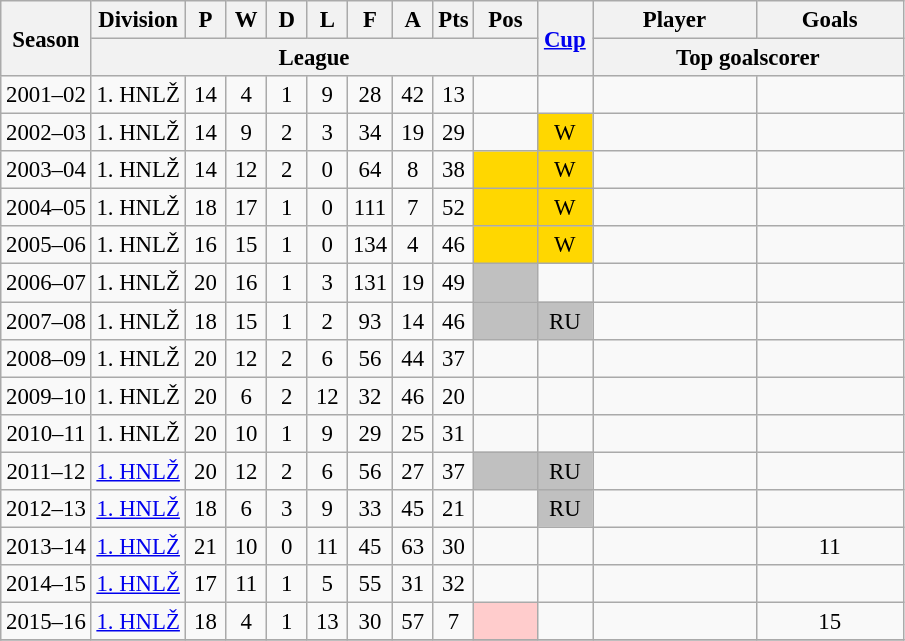<table class="wikitable sortable" style="font-size:95%; text-align: center;">
<tr>
<th rowspan=2>Season</th>
<th>Division</th>
<th width="20">P</th>
<th width="20">W</th>
<th width="20">D</th>
<th width="20">L</th>
<th width="20">F</th>
<th width="20">A</th>
<th width="20">Pts</th>
<th width="35">Pos</th>
<th rowspan=2 width="30"><a href='#'>Cup</a></th>
<th>Player</th>
<th>Goals</th>
</tr>
<tr>
<th class="unsortable" colspan=9>League</th>
<th colspan=2 width="200">Top goalscorer</th>
</tr>
<tr>
<td>2001–02</td>
<td>1. HNLŽ</td>
<td>14</td>
<td>4</td>
<td>1</td>
<td>9</td>
<td>28</td>
<td>42</td>
<td>13</td>
<td></td>
<td></td>
<td></td>
<td></td>
</tr>
<tr>
<td>2002–03</td>
<td>1. HNLŽ</td>
<td>14</td>
<td>9</td>
<td>2</td>
<td>3</td>
<td>34</td>
<td>19</td>
<td>29</td>
<td></td>
<td bgcolor=gold>W</td>
<td></td>
<td></td>
</tr>
<tr>
<td>2003–04</td>
<td>1. HNLŽ</td>
<td>14</td>
<td>12</td>
<td>2</td>
<td>0</td>
<td>64</td>
<td>8</td>
<td>38</td>
<td bgcolor=gold></td>
<td bgcolor=gold>W</td>
<td></td>
<td></td>
</tr>
<tr>
<td>2004–05</td>
<td>1. HNLŽ</td>
<td>18</td>
<td>17</td>
<td>1</td>
<td>0</td>
<td>111</td>
<td>7</td>
<td>52</td>
<td bgcolor=gold></td>
<td bgcolor=gold>W</td>
<td></td>
<td></td>
</tr>
<tr>
<td>2005–06</td>
<td>1. HNLŽ</td>
<td>16</td>
<td>15</td>
<td>1</td>
<td>0</td>
<td>134</td>
<td>4</td>
<td>46</td>
<td bgcolor=gold></td>
<td bgcolor=gold>W</td>
<td></td>
<td></td>
</tr>
<tr>
<td>2006–07</td>
<td>1. HNLŽ</td>
<td>20</td>
<td>16</td>
<td>1</td>
<td>3</td>
<td>131</td>
<td>19</td>
<td>49</td>
<td bgcolor=silver></td>
<td></td>
<td></td>
<td></td>
</tr>
<tr>
<td>2007–08</td>
<td>1. HNLŽ</td>
<td>18</td>
<td>15</td>
<td>1</td>
<td>2</td>
<td>93</td>
<td>14</td>
<td>46</td>
<td bgcolor=silver></td>
<td bgcolor=silver>RU</td>
<td></td>
<td></td>
</tr>
<tr>
<td>2008–09</td>
<td>1. HNLŽ</td>
<td>20</td>
<td>12</td>
<td>2</td>
<td>6</td>
<td>56</td>
<td>44</td>
<td>37</td>
<td></td>
<td></td>
<td></td>
<td></td>
</tr>
<tr>
<td>2009–10</td>
<td>1. HNLŽ</td>
<td>20</td>
<td>6</td>
<td>2</td>
<td>12</td>
<td>32</td>
<td>46</td>
<td>20</td>
<td></td>
<td></td>
<td></td>
<td></td>
</tr>
<tr>
<td>2010–11</td>
<td>1. HNLŽ</td>
<td>20</td>
<td>10</td>
<td>1</td>
<td>9</td>
<td>29</td>
<td>25</td>
<td>31</td>
<td></td>
<td></td>
<td></td>
<td></td>
</tr>
<tr>
<td>2011–12</td>
<td><a href='#'>1. HNLŽ</a></td>
<td>20</td>
<td>12</td>
<td>2</td>
<td>6</td>
<td>56</td>
<td>27</td>
<td>37</td>
<td bgcolor=silver></td>
<td bgcolor=silver>RU</td>
<td></td>
<td></td>
</tr>
<tr>
<td>2012–13</td>
<td><a href='#'>1. HNLŽ</a></td>
<td>18</td>
<td>6</td>
<td>3</td>
<td>9</td>
<td>33</td>
<td>45</td>
<td>21</td>
<td></td>
<td bgcolor=silver>RU</td>
<td></td>
<td></td>
</tr>
<tr>
<td>2013–14</td>
<td><a href='#'>1. HNLŽ</a></td>
<td>21</td>
<td>10</td>
<td>0</td>
<td>11</td>
<td>45</td>
<td>63</td>
<td>30</td>
<td></td>
<td></td>
<td align="left"></td>
<td>11</td>
</tr>
<tr>
<td>2014–15</td>
<td><a href='#'>1. HNLŽ</a></td>
<td>17</td>
<td>11</td>
<td>1</td>
<td>5</td>
<td>55</td>
<td>31</td>
<td>32</td>
<td></td>
<td></td>
<td></td>
<td></td>
</tr>
<tr>
<td>2015–16</td>
<td><a href='#'>1. HNLŽ</a></td>
<td>18</td>
<td>4</td>
<td>1</td>
<td>13</td>
<td>30</td>
<td>57</td>
<td>7</td>
<td bgcolor=#ffcccc></td>
<td></td>
<td align="left"></td>
<td>15</td>
</tr>
<tr>
</tr>
</table>
